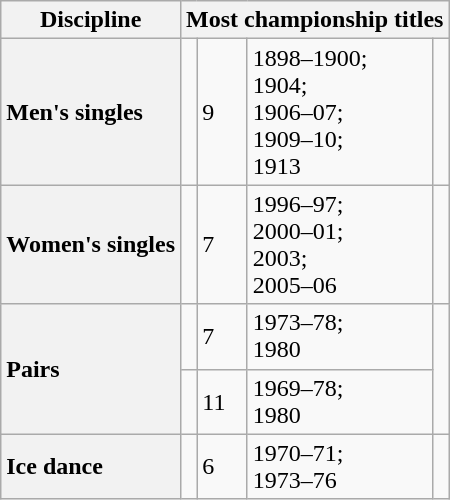<table class="wikitable unsortable" style="text-align:left">
<tr>
<th scope="col">Discipline</th>
<th colspan="4" scope="col">Most championship titles</th>
</tr>
<tr>
<th scope="row" style="text-align:left">Men's singles</th>
<td></td>
<td>9</td>
<td>1898–1900;<br>1904;<br>1906–07;<br>1909–10;<br>1913</td>
<td></td>
</tr>
<tr>
<th scope="row" style="text-align:left">Women's singles</th>
<td></td>
<td>7</td>
<td>1996–97;<br>2000–01;<br>2003;<br>2005–06</td>
<td></td>
</tr>
<tr>
<th rowspan="2" scope="row" style="text-align:left">Pairs</th>
<td></td>
<td>7</td>
<td>1973–78;<br>1980</td>
<td rowspan="2"></td>
</tr>
<tr>
<td></td>
<td>11</td>
<td>1969–78;<br>1980</td>
</tr>
<tr>
<th scope="row" style="text-align:left">Ice dance</th>
<td></td>
<td>6</td>
<td>1970–71;<br>1973–76</td>
<td></td>
</tr>
</table>
